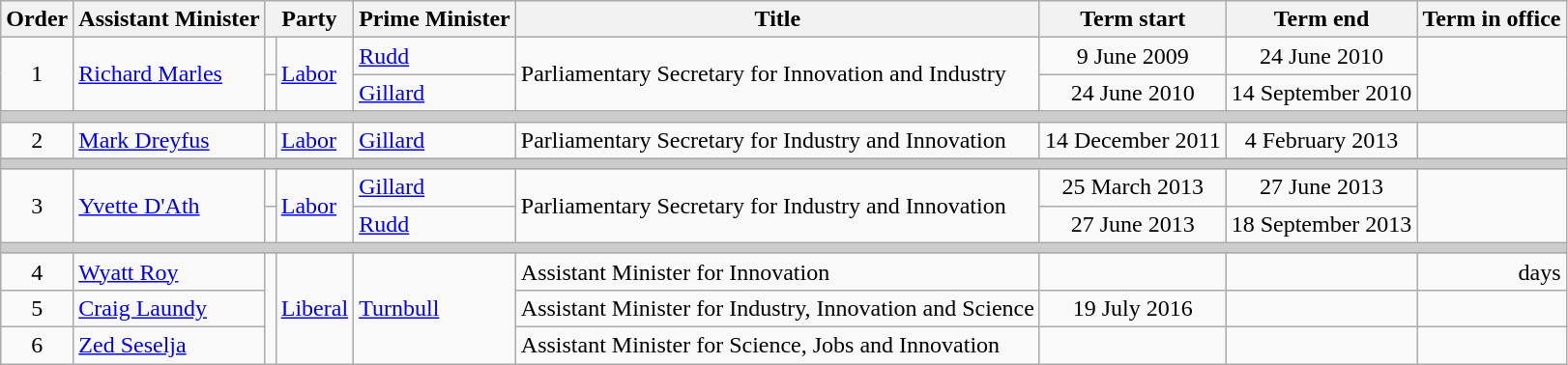<table class="wikitable">
<tr>
<th>Order</th>
<th>Assistant Minister</th>
<th colspan="2">Party</th>
<th>Prime Minister</th>
<th>Title</th>
<th>Term start</th>
<th>Term end</th>
<th>Term in office</th>
</tr>
<tr>
<td rowspan=2 align=center>1</td>
<td rowspan=2><a href='#'>Richard Marles</a></td>
<td></td>
<td rowspan=2><a href='#'>Labor</a></td>
<td><a href='#'>Rudd</a></td>
<td rowspan=2>Parliamentary Secretary for Innovation and Industry</td>
<td align=center>9 June 2009</td>
<td align=center>24 June 2010</td>
<td rowspan=2 align=right></td>
</tr>
<tr>
<td></td>
<td><a href='#'>Gillard</a></td>
<td align=center>24 June 2010</td>
<td align=center>14 September 2010</td>
</tr>
<tr>
<th colspan=9 style="background: #cccccc;"></th>
</tr>
<tr>
<td align=center>2</td>
<td><a href='#'>Mark Dreyfus</a> </td>
<td></td>
<td><a href='#'>Labor</a></td>
<td><a href='#'>Gillard</a></td>
<td>Parliamentary Secretary for Industry and Innovation</td>
<td align=center>14 December 2011</td>
<td align=center>4 February 2013</td>
<td align=right></td>
</tr>
<tr>
<th colspan=9 style="background: #cccccc;"></th>
</tr>
<tr>
<td rowspan=2 align=center>3</td>
<td rowspan=2><a href='#'>Yvette D'Ath</a></td>
<td></td>
<td rowspan=2><a href='#'>Labor</a></td>
<td><a href='#'>Gillard</a></td>
<td rowspan=2>Parliamentary Secretary for Industry and Innovation</td>
<td align=center>25 March 2013</td>
<td align=center>27 June 2013</td>
<td rowspan=2 align=right></td>
</tr>
<tr>
<td></td>
<td><a href='#'>Rudd</a></td>
<td align=center>27 June 2013</td>
<td align=center>18 September 2013</td>
</tr>
<tr>
<th colspan=9 style="background: #cccccc;"></th>
</tr>
<tr>
<td align=center>4</td>
<td><a href='#'>Wyatt Roy</a></td>
<td rowspan=3 ></td>
<td rowspan=3><a href='#'>Liberal</a></td>
<td rowspan=3><a href='#'>Turnbull</a></td>
<td>Assistant Minister for Innovation</td>
<td align=center></td>
<td align=center></td>
<td align=right> days</td>
</tr>
<tr>
<td align=center>5</td>
<td><a href='#'>Craig Laundy</a></td>
<td>Assistant Minister for Industry, Innovation and Science</td>
<td align=center>19 July 2016</td>
<td align=center></td>
<td align=right></td>
</tr>
<tr>
<td align=center>6</td>
<td><a href='#'>Zed Seselja</a></td>
<td>Assistant Minister for Science, Jobs and Innovation</td>
<td align=center></td>
<td align=center></td>
<td align=right></td>
</tr>
</table>
